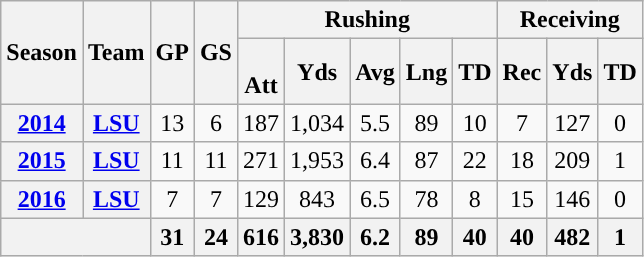<table class="wikitable" style="text-align:center;">
<tr>
<th Rowspan="2">Season</th>
<th Rowspan="2">Team</th>
<th Rowspan="2">GP</th>
<th Rowspan="2">GS</th>
<th colspan="5">Rushing</th>
<th colspan="3">Receiving</th>
</tr>
<tr>
<th><br>Att</th>
<th>Yds</th>
<th>Avg</th>
<th>Lng</th>
<th>TD</th>
<th>Rec</th>
<th>Yds</th>
<th>TD</th>
</tr>
<tr>
<th><a href='#'>2014</a></th>
<th><a href='#'>LSU</a></th>
<td>13</td>
<td>6</td>
<td>187</td>
<td>1,034</td>
<td>5.5</td>
<td>89</td>
<td>10</td>
<td>7</td>
<td>127</td>
<td>0</td>
</tr>
<tr>
<th><a href='#'>2015</a></th>
<th><a href='#'>LSU</a></th>
<td>11</td>
<td>11</td>
<td>271</td>
<td>1,953</td>
<td>6.4</td>
<td>87</td>
<td>22</td>
<td>18</td>
<td>209</td>
<td>1</td>
</tr>
<tr>
<th><a href='#'>2016</a></th>
<th><a href='#'>LSU</a></th>
<td>7</td>
<td>7</td>
<td>129</td>
<td>843</td>
<td>6.5</td>
<td>78</td>
<td>8</td>
<td>15</td>
<td>146</td>
<td>0</td>
</tr>
<tr>
<th colspan="2"></th>
<th>31</th>
<th>24</th>
<th>616</th>
<th>3,830</th>
<th>6.2</th>
<th>89</th>
<th>40</th>
<th>40</th>
<th>482</th>
<th>1</th>
</tr>
</table>
